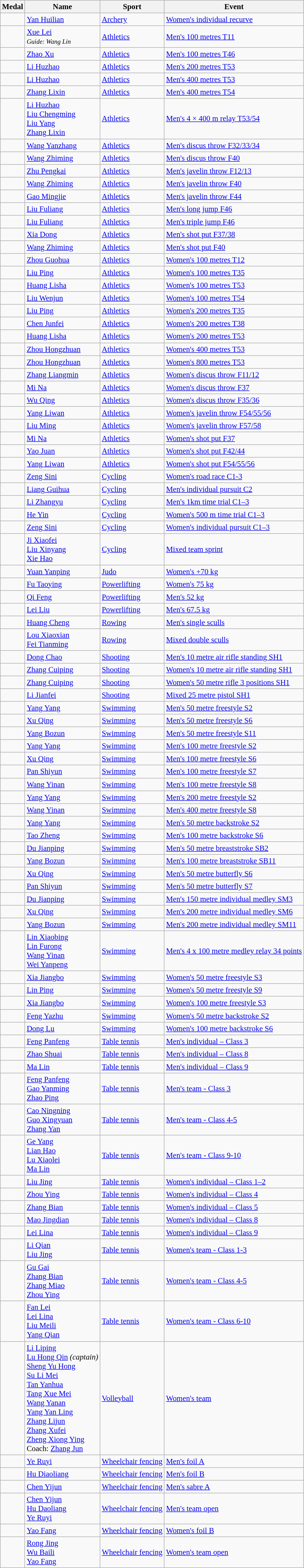<table class="wikitable sortable" style="font-size:95%">
<tr>
<th>Medal</th>
<th>Name</th>
<th>Sport</th>
<th>Event</th>
</tr>
<tr>
<td></td>
<td><a href='#'>Yan Huilian</a></td>
<td><a href='#'>Archery</a></td>
<td><a href='#'>Women's individual recurve</a></td>
</tr>
<tr>
<td></td>
<td><a href='#'>Xue Lei</a><br><small><em>Guide: Wang Lin</em></small></td>
<td><a href='#'>Athletics</a></td>
<td><a href='#'>Men's 100 metres T11</a></td>
</tr>
<tr>
<td></td>
<td><a href='#'>Zhao Xu</a></td>
<td><a href='#'>Athletics</a></td>
<td><a href='#'>Men's 100 metres T46</a></td>
</tr>
<tr>
<td></td>
<td><a href='#'>Li Huzhao</a></td>
<td><a href='#'>Athletics</a></td>
<td><a href='#'>Men's 200 metres T53</a></td>
</tr>
<tr>
<td></td>
<td><a href='#'>Li Huzhao</a></td>
<td><a href='#'>Athletics</a></td>
<td><a href='#'>Men's 400 metres T53</a></td>
</tr>
<tr>
<td></td>
<td><a href='#'>Zhang Lixin</a></td>
<td><a href='#'>Athletics</a></td>
<td><a href='#'>Men's 400 metres T54</a></td>
</tr>
<tr>
<td></td>
<td><a href='#'>Li Huzhao</a><br> <a href='#'>Liu Chengming</a><br> <a href='#'>Liu Yang</a><br> <a href='#'>Zhang Lixin</a></td>
<td><a href='#'>Athletics</a></td>
<td><a href='#'>Men's 4 × 400 m relay T53/54</a></td>
</tr>
<tr>
<td></td>
<td><a href='#'>Wang Yanzhang</a></td>
<td><a href='#'>Athletics</a></td>
<td><a href='#'>Men's discus throw F32/33/34</a></td>
</tr>
<tr>
<td></td>
<td><a href='#'>Wang Zhiming</a></td>
<td><a href='#'>Athletics</a></td>
<td><a href='#'>Men's discus throw F40</a></td>
</tr>
<tr>
<td></td>
<td><a href='#'>Zhu Pengkai</a></td>
<td><a href='#'>Athletics</a></td>
<td><a href='#'>Men's javelin throw F12/13</a></td>
</tr>
<tr>
<td></td>
<td><a href='#'>Wang Zhiming</a></td>
<td><a href='#'>Athletics</a></td>
<td><a href='#'>Men's javelin throw F40</a></td>
</tr>
<tr>
<td></td>
<td><a href='#'>Gao Mingjie</a></td>
<td><a href='#'>Athletics</a></td>
<td><a href='#'>Men's javelin throw F44</a></td>
</tr>
<tr>
<td></td>
<td><a href='#'>Liu Fuliang</a></td>
<td><a href='#'>Athletics</a></td>
<td><a href='#'>Men's long jump F46</a></td>
</tr>
<tr>
<td></td>
<td><a href='#'>Liu Fuliang</a></td>
<td><a href='#'>Athletics</a></td>
<td><a href='#'>Men's triple jump F46</a></td>
</tr>
<tr>
<td></td>
<td><a href='#'>Xia Dong</a></td>
<td><a href='#'>Athletics</a></td>
<td><a href='#'>Men's shot put F37/38</a></td>
</tr>
<tr>
<td></td>
<td><a href='#'>Wang Zhiming</a></td>
<td><a href='#'>Athletics</a></td>
<td><a href='#'>Men's shot put F40</a></td>
</tr>
<tr>
<td></td>
<td><a href='#'>Zhou Guohua</a></td>
<td><a href='#'>Athletics</a></td>
<td><a href='#'>Women's 100 metres T12</a></td>
</tr>
<tr>
<td></td>
<td><a href='#'>Liu Ping</a></td>
<td><a href='#'>Athletics</a></td>
<td><a href='#'>Women's 100 metres T35</a></td>
</tr>
<tr>
<td></td>
<td><a href='#'>Huang Lisha</a></td>
<td><a href='#'>Athletics</a></td>
<td><a href='#'>Women's 100 metres T53</a></td>
</tr>
<tr>
<td></td>
<td><a href='#'>Liu Wenjun</a></td>
<td><a href='#'>Athletics</a></td>
<td><a href='#'>Women's 100 metres T54</a></td>
</tr>
<tr>
<td></td>
<td><a href='#'>Liu Ping</a></td>
<td><a href='#'>Athletics</a></td>
<td><a href='#'>Women's 200 metres T35</a></td>
</tr>
<tr>
<td></td>
<td><a href='#'>Chen Junfei</a></td>
<td><a href='#'>Athletics</a></td>
<td><a href='#'>Women's 200 metres T38</a></td>
</tr>
<tr>
<td></td>
<td><a href='#'>Huang Lisha</a></td>
<td><a href='#'>Athletics</a></td>
<td><a href='#'>Women's 200 metres T53</a></td>
</tr>
<tr>
<td></td>
<td><a href='#'>Zhou Hongzhuan</a></td>
<td><a href='#'>Athletics</a></td>
<td><a href='#'>Women's 400 metres T53</a></td>
</tr>
<tr>
<td></td>
<td><a href='#'>Zhou Hongzhuan</a></td>
<td><a href='#'>Athletics</a></td>
<td><a href='#'>Women's 800 metres T53</a></td>
</tr>
<tr>
<td></td>
<td><a href='#'>Zhang Liangmin</a></td>
<td><a href='#'>Athletics</a></td>
<td><a href='#'>Women's discus throw F11/12</a></td>
</tr>
<tr>
<td></td>
<td><a href='#'>Mi Na</a></td>
<td><a href='#'>Athletics</a></td>
<td><a href='#'>Women's discus throw F37</a></td>
</tr>
<tr>
<td></td>
<td><a href='#'>Wu Qing</a></td>
<td><a href='#'>Athletics</a></td>
<td><a href='#'>Women's discus throw F35/36</a></td>
</tr>
<tr>
<td></td>
<td><a href='#'>Yang Liwan</a></td>
<td><a href='#'>Athletics</a></td>
<td><a href='#'>Women's javelin throw F54/55/56</a></td>
</tr>
<tr>
<td></td>
<td><a href='#'>Liu Ming</a></td>
<td><a href='#'>Athletics</a></td>
<td><a href='#'>Women's javelin throw F57/58</a></td>
</tr>
<tr>
<td></td>
<td><a href='#'>Mi Na</a></td>
<td><a href='#'>Athletics</a></td>
<td><a href='#'>Women's shot put F37</a></td>
</tr>
<tr>
<td></td>
<td><a href='#'>Yao Juan</a></td>
<td><a href='#'>Athletics</a></td>
<td><a href='#'>Women's shot put F42/44</a></td>
</tr>
<tr>
<td></td>
<td><a href='#'>Yang Liwan</a></td>
<td><a href='#'>Athletics</a></td>
<td><a href='#'>Women's shot put F54/55/56</a></td>
</tr>
<tr>
<td></td>
<td><a href='#'>Zeng Sini</a></td>
<td><a href='#'>Cycling</a></td>
<td><a href='#'>Women's road race C1-3</a></td>
</tr>
<tr>
<td></td>
<td><a href='#'>Liang Guihua</a></td>
<td><a href='#'>Cycling</a></td>
<td><a href='#'>Men's individual pursuit C2</a></td>
</tr>
<tr>
<td></td>
<td><a href='#'>Li Zhangyu</a></td>
<td><a href='#'>Cycling</a></td>
<td><a href='#'>Men's 1km time trial C1–3</a></td>
</tr>
<tr>
<td></td>
<td><a href='#'>He Yin</a></td>
<td><a href='#'>Cycling</a></td>
<td><a href='#'>Women's 500 m time trial C1–3</a></td>
</tr>
<tr>
<td></td>
<td><a href='#'>Zeng Sini</a></td>
<td><a href='#'>Cycling</a></td>
<td><a href='#'>Women's individual pursuit C1–3</a></td>
</tr>
<tr>
<td></td>
<td><a href='#'>Ji Xiaofei</a><br><a href='#'>Liu Xinyang</a><br><a href='#'>Xie Hao</a></td>
<td><a href='#'>Cycling</a></td>
<td><a href='#'>Mixed team sprint</a></td>
</tr>
<tr>
<td></td>
<td><a href='#'>Yuan Yanping</a></td>
<td><a href='#'>Judo</a></td>
<td><a href='#'>Women's +70 kg</a></td>
</tr>
<tr>
<td></td>
<td><a href='#'>Fu Taoying</a></td>
<td><a href='#'>Powerlifting</a></td>
<td><a href='#'>Women's 75 kg</a></td>
</tr>
<tr>
<td></td>
<td><a href='#'>Qi Feng</a></td>
<td><a href='#'>Powerlifting</a></td>
<td><a href='#'>Men's 52 kg</a></td>
</tr>
<tr>
<td></td>
<td><a href='#'>Lei Liu</a></td>
<td><a href='#'>Powerlifting</a></td>
<td><a href='#'>Men's 67.5 kg</a></td>
</tr>
<tr>
<td></td>
<td><a href='#'>Huang Cheng</a></td>
<td><a href='#'>Rowing</a></td>
<td><a href='#'>Men's single sculls</a></td>
</tr>
<tr>
<td></td>
<td><a href='#'>Lou Xiaoxian</a><br><a href='#'>Fei Tianming</a></td>
<td><a href='#'>Rowing</a></td>
<td><a href='#'>Mixed double sculls</a></td>
</tr>
<tr>
<td></td>
<td><a href='#'>Dong Chao</a></td>
<td><a href='#'>Shooting</a></td>
<td><a href='#'>Men's 10 metre air rifle standing SH1</a></td>
</tr>
<tr>
<td></td>
<td><a href='#'>Zhang Cuiping</a></td>
<td><a href='#'>Shooting</a></td>
<td><a href='#'>Women's 10 metre air rifle standing SH1</a></td>
</tr>
<tr>
<td></td>
<td><a href='#'>Zhang Cuiping</a></td>
<td><a href='#'>Shooting</a></td>
<td><a href='#'>Women's 50 metre rifle 3 positions SH1</a></td>
</tr>
<tr>
<td></td>
<td><a href='#'>Li Jianfei</a></td>
<td><a href='#'>Shooting</a></td>
<td><a href='#'>Mixed 25 metre pistol SH1</a></td>
</tr>
<tr>
<td></td>
<td><a href='#'>Yang Yang</a></td>
<td><a href='#'>Swimming</a></td>
<td><a href='#'>Men's 50 metre freestyle S2</a></td>
</tr>
<tr>
<td></td>
<td><a href='#'>Xu Qing</a></td>
<td><a href='#'>Swimming</a></td>
<td><a href='#'>Men's 50 metre freestyle S6</a></td>
</tr>
<tr>
<td></td>
<td><a href='#'>Yang Bozun</a></td>
<td><a href='#'>Swimming</a></td>
<td><a href='#'>Men's 50 metre freestyle S11</a></td>
</tr>
<tr>
<td></td>
<td><a href='#'>Yang Yang</a></td>
<td><a href='#'>Swimming</a></td>
<td><a href='#'>Men's 100 metre freestyle S2</a></td>
</tr>
<tr>
<td></td>
<td><a href='#'>Xu Qing</a></td>
<td><a href='#'>Swimming</a></td>
<td><a href='#'>Men's 100 metre freestyle S6</a></td>
</tr>
<tr>
<td></td>
<td><a href='#'>Pan Shiyun</a></td>
<td><a href='#'>Swimming</a></td>
<td><a href='#'>Men's 100 metre freestyle S7</a></td>
</tr>
<tr>
<td></td>
<td><a href='#'>Wang Yinan</a></td>
<td><a href='#'>Swimming</a></td>
<td><a href='#'>Men's 100 metre freestyle S8</a></td>
</tr>
<tr>
<td></td>
<td><a href='#'>Yang Yang</a></td>
<td><a href='#'>Swimming</a></td>
<td><a href='#'>Men's 200 metre freestyle S2</a></td>
</tr>
<tr>
<td></td>
<td><a href='#'>Wang Yinan</a></td>
<td><a href='#'>Swimming</a></td>
<td><a href='#'>Men's 400 metre freestyle S8</a></td>
</tr>
<tr>
<td></td>
<td><a href='#'>Yang Yang</a></td>
<td><a href='#'>Swimming</a></td>
<td><a href='#'>Men's 50 metre backstroke S2</a></td>
</tr>
<tr>
<td></td>
<td><a href='#'>Tao Zheng</a></td>
<td><a href='#'>Swimming</a></td>
<td><a href='#'>Men's 100 metre backstroke S6</a></td>
</tr>
<tr>
<td></td>
<td><a href='#'>Du Jianping</a></td>
<td><a href='#'>Swimming</a></td>
<td><a href='#'>Men's 50 metre breaststroke SB2</a></td>
</tr>
<tr>
<td></td>
<td><a href='#'>Yang Bozun</a></td>
<td><a href='#'>Swimming</a></td>
<td><a href='#'>Men's 100 metre breaststroke SB11</a></td>
</tr>
<tr>
<td></td>
<td><a href='#'>Xu Qing</a></td>
<td><a href='#'>Swimming</a></td>
<td><a href='#'>Men's 50 metre butterfly S6</a></td>
</tr>
<tr>
<td></td>
<td><a href='#'>Pan Shiyun</a></td>
<td><a href='#'>Swimming</a></td>
<td><a href='#'>Men's 50 metre butterfly S7</a></td>
</tr>
<tr>
<td></td>
<td><a href='#'>Du Jianping</a></td>
<td><a href='#'>Swimming</a></td>
<td><a href='#'>Men's 150 metre individual medley SM3</a></td>
</tr>
<tr>
<td></td>
<td><a href='#'>Xu Qing</a></td>
<td><a href='#'>Swimming</a></td>
<td><a href='#'>Men's 200 metre individual medley SM6</a></td>
</tr>
<tr>
<td></td>
<td><a href='#'>Yang Bozun</a></td>
<td><a href='#'>Swimming</a></td>
<td><a href='#'>Men's 200 metre individual medley SM11</a></td>
</tr>
<tr>
<td></td>
<td><a href='#'>Lin Xiaobing</a><br> <a href='#'>Lin Furong</a><br> <a href='#'>Wang Yinan</a><br> <a href='#'>Wei Yanpeng</a></td>
<td><a href='#'>Swimming</a></td>
<td><a href='#'>Men's 4 x 100 metre medley relay 34 points</a></td>
</tr>
<tr>
<td></td>
<td><a href='#'>Xia Jiangbo</a></td>
<td><a href='#'>Swimming</a></td>
<td><a href='#'>Women's 50 metre freestyle S3</a></td>
</tr>
<tr>
<td></td>
<td><a href='#'>Lin Ping</a></td>
<td><a href='#'>Swimming</a></td>
<td><a href='#'>Women's 50 metre freestyle S9</a></td>
</tr>
<tr>
<td></td>
<td><a href='#'>Xia Jiangbo</a></td>
<td><a href='#'>Swimming</a></td>
<td><a href='#'>Women's 100 metre freestyle S3</a></td>
</tr>
<tr>
<td></td>
<td><a href='#'>Feng Yazhu</a></td>
<td><a href='#'>Swimming</a></td>
<td><a href='#'>Women's 50 metre backstroke S2</a></td>
</tr>
<tr>
<td></td>
<td><a href='#'>Dong Lu</a></td>
<td><a href='#'>Swimming</a></td>
<td><a href='#'>Women's 100 metre backstroke S6</a></td>
</tr>
<tr>
<td></td>
<td><a href='#'>Feng Panfeng</a></td>
<td><a href='#'>Table tennis</a></td>
<td><a href='#'>Men's individual – Class 3</a></td>
</tr>
<tr>
<td></td>
<td><a href='#'>Zhao Shuai</a></td>
<td><a href='#'>Table tennis</a></td>
<td><a href='#'>Men's individual – Class 8</a></td>
</tr>
<tr>
<td></td>
<td><a href='#'>Ma Lin</a></td>
<td><a href='#'>Table tennis</a></td>
<td><a href='#'>Men's individual – Class 9</a></td>
</tr>
<tr>
<td></td>
<td><a href='#'>Feng Panfeng</a><br> <a href='#'>Gao Yanming</a><br> <a href='#'>Zhao Ping</a></td>
<td><a href='#'>Table tennis</a></td>
<td><a href='#'>Men's team - Class 3</a></td>
</tr>
<tr>
<td></td>
<td><a href='#'>Cao Ningning</a><br> <a href='#'>Guo Xingyuan</a><br> <a href='#'>Zhang Yan</a></td>
<td><a href='#'>Table tennis</a></td>
<td><a href='#'>Men's team - Class 4-5</a></td>
</tr>
<tr>
<td></td>
<td><a href='#'>Ge Yang</a><br> <a href='#'>Lian Hao</a><br> <a href='#'>Lu Xiaolei</a><br> <a href='#'>Ma Lin</a></td>
<td><a href='#'>Table tennis</a></td>
<td><a href='#'>Men's team - Class 9-10</a></td>
</tr>
<tr>
<td></td>
<td><a href='#'>Liu Jing</a></td>
<td><a href='#'>Table tennis</a></td>
<td><a href='#'>Women's individual – Class 1–2</a></td>
</tr>
<tr>
<td></td>
<td><a href='#'>Zhou Ying</a></td>
<td><a href='#'>Table tennis</a></td>
<td><a href='#'>Women's individual – Class 4</a></td>
</tr>
<tr>
<td></td>
<td><a href='#'>Zhang Bian</a></td>
<td><a href='#'>Table tennis</a></td>
<td><a href='#'>Women's individual – Class 5</a></td>
</tr>
<tr>
<td></td>
<td><a href='#'>Mao Jingdian</a></td>
<td><a href='#'>Table tennis</a></td>
<td><a href='#'>Women's individual – Class 8</a></td>
</tr>
<tr>
<td></td>
<td><a href='#'>Lei Lina</a></td>
<td><a href='#'>Table tennis</a></td>
<td><a href='#'>Women's individual – Class 9</a></td>
</tr>
<tr>
<td></td>
<td><a href='#'>Li Qian</a><br> <a href='#'>Liu Jing</a></td>
<td><a href='#'>Table tennis</a></td>
<td><a href='#'>Women's team - Class 1-3</a></td>
</tr>
<tr>
<td></td>
<td><a href='#'>Gu Gai</a><br> <a href='#'>Zhang Bian</a><br> <a href='#'>Zhang Miao</a><br> <a href='#'>Zhou Ying</a></td>
<td><a href='#'>Table tennis</a></td>
<td><a href='#'>Women's team - Class 4-5</a></td>
</tr>
<tr>
<td></td>
<td><a href='#'>Fan Lei</a><br> <a href='#'>Lei Lina</a><br> <a href='#'>Liu Meili</a><br> <a href='#'>Yang Qian</a></td>
<td><a href='#'>Table tennis</a></td>
<td><a href='#'>Women's team - Class 6-10</a></td>
</tr>
<tr>
<td></td>
<td><a href='#'>Li Liping</a><br> <a href='#'>Lu Hong Qin</a> <em>(captain)</em><br> <a href='#'>Sheng Yu Hong</a><br> <a href='#'>Su Li Mei</a><br> <a href='#'>Tan Yanhua</a><br> <a href='#'>Tang Xue Mei</a><br> <a href='#'>Wang Yanan</a><br> <a href='#'>Yang Yan Ling</a><br> <a href='#'>Zhang Lijun</a><br> <a href='#'>Zhang Xufei</a><br> <a href='#'>Zheng Xiong Ying</a><br> Coach: <a href='#'>Zhang Jun</a></td>
<td><a href='#'>Volleyball</a></td>
<td><a href='#'>Women's team</a></td>
</tr>
<tr>
<td></td>
<td><a href='#'>Ye Ruyi</a></td>
<td><a href='#'>Wheelchair fencing</a></td>
<td><a href='#'>Men's foil A</a></td>
</tr>
<tr>
<td></td>
<td><a href='#'>Hu Diaoliang</a></td>
<td><a href='#'>Wheelchair fencing</a></td>
<td><a href='#'>Men's foil B</a></td>
</tr>
<tr>
<td></td>
<td><a href='#'>Chen Yijun</a></td>
<td><a href='#'>Wheelchair fencing</a></td>
<td><a href='#'>Men's sabre A</a></td>
</tr>
<tr>
<td></td>
<td><a href='#'>Chen Yijun</a><br> <a href='#'>Hu Daoliang</a><br> <a href='#'>Ye Ruyi</a></td>
<td><a href='#'>Wheelchair fencing</a></td>
<td><a href='#'>Men's team open</a></td>
</tr>
<tr>
<td></td>
<td><a href='#'>Yao Fang</a></td>
<td><a href='#'>Wheelchair fencing</a></td>
<td><a href='#'>Women's foil B</a></td>
</tr>
<tr>
<td></td>
<td><a href='#'>Rong Jing</a><br> <a href='#'>Wu Baili</a><br> <a href='#'>Yao Fang</a></td>
<td><a href='#'>Wheelchair fencing</a></td>
<td><a href='#'>Women's team open</a></td>
</tr>
</table>
